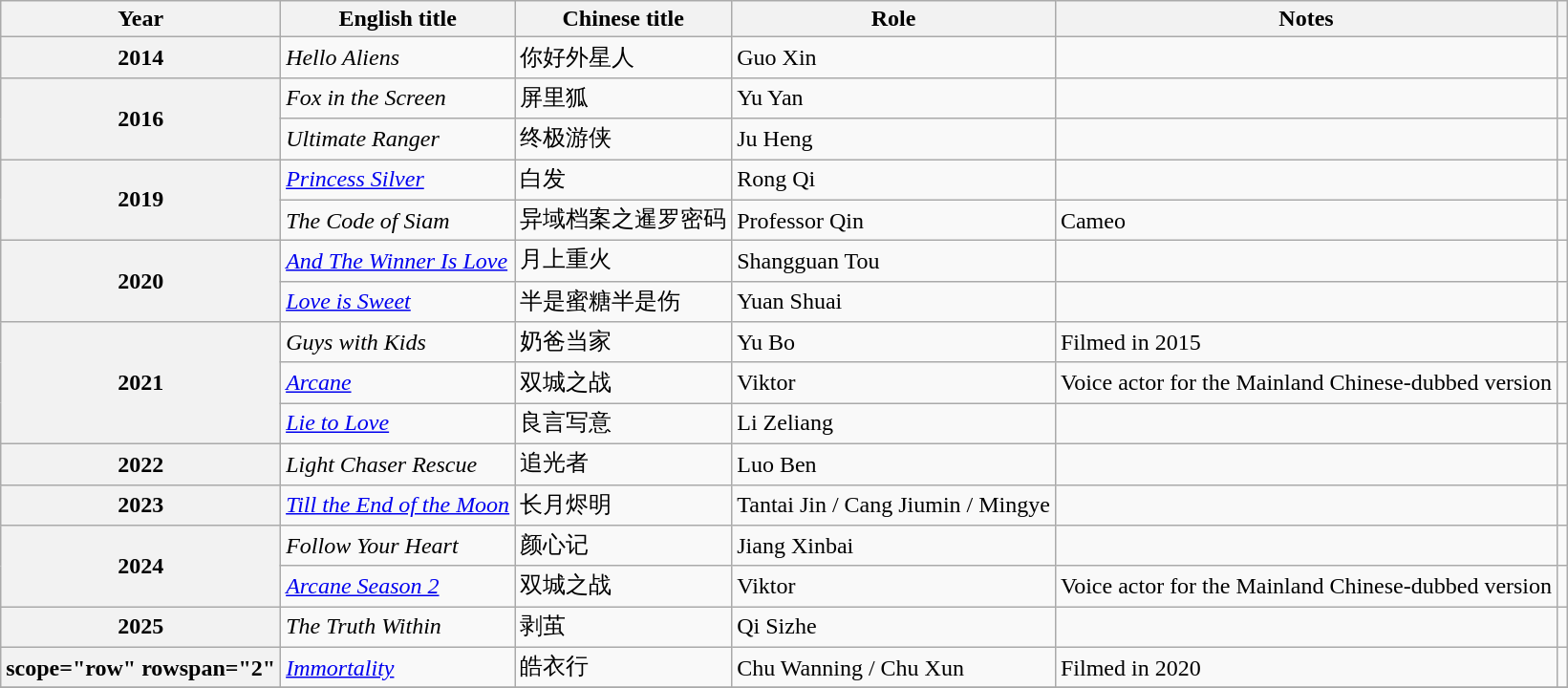<table class="wikitable plainrowheaders">
<tr>
<th scope="col">Year</th>
<th scope="col">English title</th>
<th scope="col">Chinese title</th>
<th scope="col">Role</th>
<th scope="col">Notes</th>
<th scope="col" class="unsortable"></th>
</tr>
<tr>
<th scope="row">2014</th>
<td><em>Hello Aliens</em></td>
<td>你好外星人</td>
<td>Guo Xin</td>
<td></td>
<td></td>
</tr>
<tr>
<th scope="row" rowspan="2">2016</th>
<td><em>Fox in the Screen</em></td>
<td>屏里狐</td>
<td>Yu Yan</td>
<td></td>
<td></td>
</tr>
<tr>
<td><em>Ultimate Ranger</em></td>
<td>终极游侠</td>
<td>Ju Heng</td>
<td></td>
<td></td>
</tr>
<tr>
<th scope="row" rowspan="2">2019</th>
<td><em><a href='#'>Princess Silver</a></em></td>
<td>白发</td>
<td>Rong Qi</td>
<td></td>
<td></td>
</tr>
<tr>
<td><em>The Code of Siam</em></td>
<td>异域档案之暹罗密码</td>
<td>Professor Qin</td>
<td>Cameo</td>
<td></td>
</tr>
<tr>
<th scope="row" rowspan="2">2020</th>
<td><em><a href='#'>And The Winner Is Love</a></em></td>
<td>月上重火</td>
<td>Shangguan Tou</td>
<td></td>
<td></td>
</tr>
<tr>
<td><em><a href='#'>Love is Sweet</a></em></td>
<td>半是蜜糖半是伤</td>
<td>Yuan Shuai</td>
<td></td>
<td></td>
</tr>
<tr>
<th scope="row" rowspan="3">2021</th>
<td><em>Guys with Kids</em></td>
<td>奶爸当家</td>
<td>Yu Bo</td>
<td>Filmed in 2015</td>
<td></td>
</tr>
<tr>
<td><em><a href='#'>Arcane</a></em></td>
<td>双城之战</td>
<td>Viktor</td>
<td>Voice actor for the Mainland Chinese-dubbed version</td>
<td></td>
</tr>
<tr>
<td><em><a href='#'>Lie to Love</a></em></td>
<td>良言写意</td>
<td>Li Zeliang</td>
<td></td>
<td></td>
</tr>
<tr>
<th scope="row">2022</th>
<td><em>Light Chaser Rescue</em></td>
<td>追光者</td>
<td>Luo Ben</td>
<td></td>
<td></td>
</tr>
<tr>
<th scope="row">2023</th>
<td><em><a href='#'>Till the End of the Moon</a></em></td>
<td>长月烬明</td>
<td>Tantai Jin / Cang Jiumin / Mingye</td>
<td></td>
<td></td>
</tr>
<tr>
<th scope="row" rowspan="2">2024</th>
<td><em>Follow Your Heart</em></td>
<td>颜心记</td>
<td>Jiang Xinbai</td>
<td></td>
<td></td>
</tr>
<tr>
<td><em><a href='#'>Arcane Season 2</a></em></td>
<td>双城之战</td>
<td>Viktor</td>
<td>Voice actor for the Mainland Chinese-dubbed version</td>
<td></td>
</tr>
<tr>
<th scope="row">2025</th>
<td><em>The Truth Within</em></td>
<td>剥茧</td>
<td>Qi Sizhe</td>
<td></td>
<td></td>
</tr>
<tr>
<th>scope="row" rowspan="2" </th>
<td><em><a href='#'>Immortality</a></em></td>
<td>皓衣行</td>
<td>Chu Wanning / Chu Xun</td>
<td>Filmed in 2020</td>
<td></td>
</tr>
<tr>
</tr>
</table>
